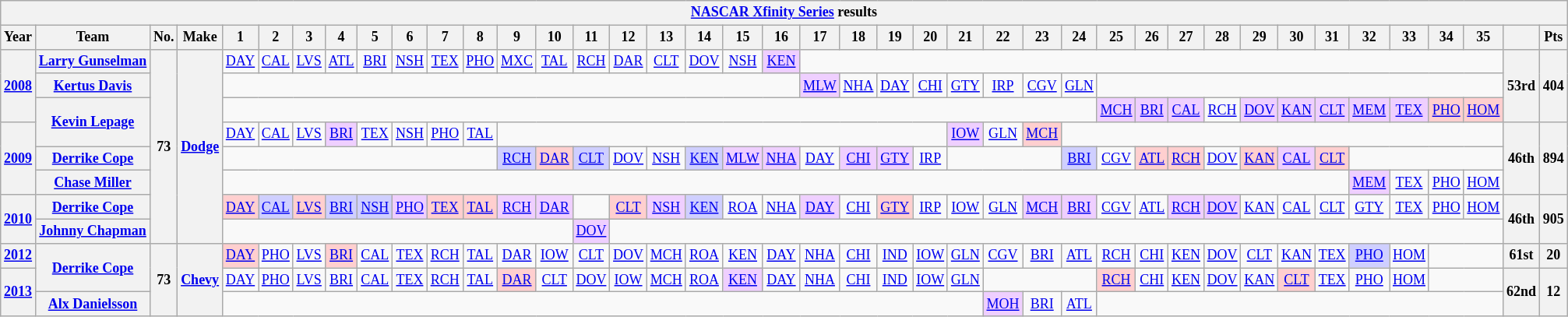<table class="wikitable" style="text-align:center; font-size:75%">
<tr>
<th colspan=42><a href='#'>NASCAR Xfinity Series</a> results</th>
</tr>
<tr>
<th>Year</th>
<th>Team</th>
<th>No.</th>
<th>Make</th>
<th>1</th>
<th>2</th>
<th>3</th>
<th>4</th>
<th>5</th>
<th>6</th>
<th>7</th>
<th>8</th>
<th>9</th>
<th>10</th>
<th>11</th>
<th>12</th>
<th>13</th>
<th>14</th>
<th>15</th>
<th>16</th>
<th>17</th>
<th>18</th>
<th>19</th>
<th>20</th>
<th>21</th>
<th>22</th>
<th>23</th>
<th>24</th>
<th>25</th>
<th>26</th>
<th>27</th>
<th>28</th>
<th>29</th>
<th>30</th>
<th>31</th>
<th>32</th>
<th>33</th>
<th>34</th>
<th>35</th>
<th></th>
<th>Pts</th>
</tr>
<tr>
<th rowspan=3><a href='#'>2008</a></th>
<th nowrap><a href='#'>Larry Gunselman</a></th>
<th rowspan=8>73</th>
<th rowspan=8><a href='#'>Dodge</a></th>
<td><a href='#'>DAY</a></td>
<td><a href='#'>CAL</a></td>
<td><a href='#'>LVS</a></td>
<td><a href='#'>ATL</a></td>
<td><a href='#'>BRI</a></td>
<td><a href='#'>NSH</a></td>
<td><a href='#'>TEX</a></td>
<td><a href='#'>PHO</a></td>
<td><a href='#'>MXC</a></td>
<td><a href='#'>TAL</a></td>
<td><a href='#'>RCH</a></td>
<td><a href='#'>DAR</a></td>
<td><a href='#'>CLT</a></td>
<td><a href='#'>DOV</a></td>
<td><a href='#'>NSH</a></td>
<td style="background:#EFCFFF;"><a href='#'>KEN</a><br></td>
<td colspan=19></td>
<th rowspan=3>53rd</th>
<th rowspan=3>404</th>
</tr>
<tr>
<th><a href='#'>Kertus Davis</a></th>
<td colspan=16></td>
<td style="background:#EFCFFF;"><a href='#'>MLW</a><br></td>
<td><a href='#'>NHA</a></td>
<td><a href='#'>DAY</a></td>
<td><a href='#'>CHI</a></td>
<td><a href='#'>GTY</a></td>
<td><a href='#'>IRP</a></td>
<td><a href='#'>CGV</a></td>
<td><a href='#'>GLN</a></td>
<td colspan=11></td>
</tr>
<tr>
<th rowspan=2><a href='#'>Kevin Lepage</a></th>
<td colspan=24></td>
<td style="background:#EFCFFF;"><a href='#'>MCH</a><br></td>
<td style="background:#EFCFFF;"><a href='#'>BRI</a><br></td>
<td style="background:#EFCFFF;"><a href='#'>CAL</a><br></td>
<td><a href='#'>RCH</a></td>
<td style="background:#EFCFFF;"><a href='#'>DOV</a><br></td>
<td style="background:#EFCFFF;"><a href='#'>KAN</a><br></td>
<td style="background:#EFCFFF;"><a href='#'>CLT</a><br></td>
<td style="background:#EFCFFF;"><a href='#'>MEM</a><br></td>
<td style="background:#EFCFFF;"><a href='#'>TEX</a><br></td>
<td style="background:#FFCFCF;"><a href='#'>PHO</a><br></td>
<td style="background:#FFCFCF;"><a href='#'>HOM</a><br></td>
</tr>
<tr>
<th rowspan=3><a href='#'>2009</a></th>
<td><a href='#'>DAY</a></td>
<td><a href='#'>CAL</a></td>
<td><a href='#'>LVS</a></td>
<td style="background:#EFCFFF;"><a href='#'>BRI</a><br></td>
<td><a href='#'>TEX</a></td>
<td><a href='#'>NSH</a></td>
<td><a href='#'>PHO</a></td>
<td><a href='#'>TAL</a></td>
<td colspan=12></td>
<td style="background:#EFCFFF;"><a href='#'>IOW</a><br></td>
<td><a href='#'>GLN</a></td>
<td style="background:#FFCFCF;"><a href='#'>MCH</a><br></td>
<td colspan=12></td>
<th rowspan=3>46th</th>
<th rowspan=3>894</th>
</tr>
<tr>
<th><a href='#'>Derrike Cope</a></th>
<td colspan=8></td>
<td style="background:#CFCFFF;"><a href='#'>RCH</a><br></td>
<td style="background:#FFCFCF;"><a href='#'>DAR</a><br></td>
<td style="background:#CFCFFF;"><a href='#'>CLT</a><br></td>
<td><a href='#'>DOV</a></td>
<td><a href='#'>NSH</a></td>
<td style="background:#CFCFFF;"><a href='#'>KEN</a><br></td>
<td style="background:#EFCFFF;"><a href='#'>MLW</a><br></td>
<td style="background:#EFCFFF;"><a href='#'>NHA</a><br></td>
<td><a href='#'>DAY</a></td>
<td style="background:#EFCFFF;"><a href='#'>CHI</a><br></td>
<td style="background:#EFCFFF;"><a href='#'>GTY</a><br></td>
<td><a href='#'>IRP</a></td>
<td colspan=3></td>
<td style="background:#CFCFFF;"><a href='#'>BRI</a><br></td>
<td><a href='#'>CGV</a></td>
<td style="background:#FFCFCF;"><a href='#'>ATL</a><br></td>
<td style="background:#FFCFCF;"><a href='#'>RCH</a><br></td>
<td><a href='#'>DOV</a></td>
<td style="background:#FFCFCF;"><a href='#'>KAN</a><br></td>
<td style="background:#EFCFFF;"><a href='#'>CAL</a><br></td>
<td style="background:#FFCFCF;"><a href='#'>CLT</a><br></td>
<td colspan=4></td>
</tr>
<tr>
<th><a href='#'>Chase Miller</a></th>
<td colspan=31></td>
<td style="background:#EFCFFF;"><a href='#'>MEM</a><br></td>
<td><a href='#'>TEX</a></td>
<td><a href='#'>PHO</a></td>
<td><a href='#'>HOM</a></td>
</tr>
<tr>
<th rowspan=2><a href='#'>2010</a></th>
<th><a href='#'>Derrike Cope</a></th>
<td style="background:#FFCFCF;"><a href='#'>DAY</a><br></td>
<td style="background:#CFCFFF;"><a href='#'>CAL</a><br></td>
<td style="background:#FFCFCF;"><a href='#'>LVS</a><br></td>
<td style="background:#CFCFFF;"><a href='#'>BRI</a><br></td>
<td style="background:#CFCFFF;"><a href='#'>NSH</a><br></td>
<td style="background:#EFCFFF;"><a href='#'>PHO</a><br></td>
<td style="background:#FFCFCF;"><a href='#'>TEX</a><br></td>
<td style="background:#FFCFCF;"><a href='#'>TAL</a><br></td>
<td style="background:#EFCFFF;"><a href='#'>RCH</a><br></td>
<td style="background:#EFCFFF;"><a href='#'>DAR</a><br></td>
<td></td>
<td style="background:#FFCFCF;"><a href='#'>CLT</a><br></td>
<td style="background:#EFCFFF;"><a href='#'>NSH</a><br></td>
<td style="background:#CFCFFF;"><a href='#'>KEN</a><br></td>
<td><a href='#'>ROA</a></td>
<td><a href='#'>NHA</a></td>
<td style="background:#EFCFFF;"><a href='#'>DAY</a><br></td>
<td><a href='#'>CHI</a></td>
<td style="background:#FFCFCF;"><a href='#'>GTY</a><br></td>
<td><a href='#'>IRP</a></td>
<td><a href='#'>IOW</a></td>
<td><a href='#'>GLN</a></td>
<td style="background:#EFCFFF;"><a href='#'>MCH</a><br></td>
<td style="background:#EFCFFF;"><a href='#'>BRI</a><br></td>
<td><a href='#'>CGV</a></td>
<td><a href='#'>ATL</a></td>
<td style="background:#EFCFFF;"><a href='#'>RCH</a><br></td>
<td style="background:#EFCFFF;"><a href='#'>DOV</a><br></td>
<td><a href='#'>KAN</a></td>
<td><a href='#'>CAL</a></td>
<td><a href='#'>CLT</a></td>
<td><a href='#'>GTY</a></td>
<td><a href='#'>TEX</a></td>
<td><a href='#'>PHO</a></td>
<td><a href='#'>HOM</a></td>
<th rowspan=2>46th</th>
<th rowspan=2>905</th>
</tr>
<tr>
<th><a href='#'>Johnny Chapman</a></th>
<td colspan=10></td>
<td style="background:#EFCFFF;"><a href='#'>DOV</a><br></td>
<td colspan=24></td>
</tr>
<tr>
<th><a href='#'>2012</a></th>
<th rowspan=2><a href='#'>Derrike Cope</a></th>
<th rowspan=3>73</th>
<th rowspan=11><a href='#'>Chevy</a></th>
<td style="background:#FFCFCF;"><a href='#'>DAY</a><br></td>
<td><a href='#'>PHO</a></td>
<td><a href='#'>LVS</a></td>
<td style="background:#FFCFCF;"><a href='#'>BRI</a><br></td>
<td><a href='#'>CAL</a></td>
<td><a href='#'>TEX</a></td>
<td><a href='#'>RCH</a></td>
<td><a href='#'>TAL</a></td>
<td><a href='#'>DAR</a></td>
<td><a href='#'>IOW</a></td>
<td><a href='#'>CLT</a></td>
<td><a href='#'>DOV</a></td>
<td><a href='#'>MCH</a></td>
<td><a href='#'>ROA</a></td>
<td><a href='#'>KEN</a></td>
<td><a href='#'>DAY</a></td>
<td><a href='#'>NHA</a></td>
<td><a href='#'>CHI</a></td>
<td><a href='#'>IND</a></td>
<td><a href='#'>IOW</a></td>
<td><a href='#'>GLN</a></td>
<td><a href='#'>CGV</a></td>
<td><a href='#'>BRI</a></td>
<td><a href='#'>ATL</a></td>
<td><a href='#'>RCH</a></td>
<td><a href='#'>CHI</a></td>
<td><a href='#'>KEN</a></td>
<td><a href='#'>DOV</a></td>
<td><a href='#'>CLT</a></td>
<td><a href='#'>KAN</a></td>
<td><a href='#'>TEX</a></td>
<td style="background:#CFCFFF;"><a href='#'>PHO</a><br></td>
<td><a href='#'>HOM</a></td>
<td colspan=2></td>
<th>61st</th>
<th>20</th>
</tr>
<tr>
<th rowspan=2><a href='#'>2013</a></th>
<td><a href='#'>DAY</a></td>
<td><a href='#'>PHO</a></td>
<td><a href='#'>LVS</a></td>
<td><a href='#'>BRI</a></td>
<td><a href='#'>CAL</a></td>
<td><a href='#'>TEX</a></td>
<td><a href='#'>RCH</a></td>
<td><a href='#'>TAL</a></td>
<td style="background:#FFCFCF;"><a href='#'>DAR</a><br></td>
<td><a href='#'>CLT</a></td>
<td><a href='#'>DOV</a></td>
<td><a href='#'>IOW</a></td>
<td><a href='#'>MCH</a></td>
<td><a href='#'>ROA</a></td>
<td style="background:#EFCFFF;"><a href='#'>KEN</a><br></td>
<td><a href='#'>DAY</a></td>
<td><a href='#'>NHA</a></td>
<td><a href='#'>CHI</a></td>
<td><a href='#'>IND</a></td>
<td><a href='#'>IOW</a></td>
<td><a href='#'>GLN</a></td>
<td colspan=3></td>
<td style="background:#FFCFCF;"><a href='#'>RCH</a><br></td>
<td><a href='#'>CHI</a></td>
<td><a href='#'>KEN</a></td>
<td><a href='#'>DOV</a></td>
<td><a href='#'>KAN</a></td>
<td style="background:#FFCFCF;"><a href='#'>CLT</a><br></td>
<td><a href='#'>TEX</a></td>
<td><a href='#'>PHO</a></td>
<td><a href='#'>HOM</a></td>
<td colspan=2></td>
<th rowspan=2>62nd</th>
<th rowspan=2>12</th>
</tr>
<tr>
<th><a href='#'>Alx Danielsson</a></th>
<td colspan=21></td>
<td style="background:#EFCFFF;"><a href='#'>MOH</a><br></td>
<td><a href='#'>BRI</a></td>
<td><a href='#'>ATL</a></td>
<td colspan=11></td>
</tr>
</table>
